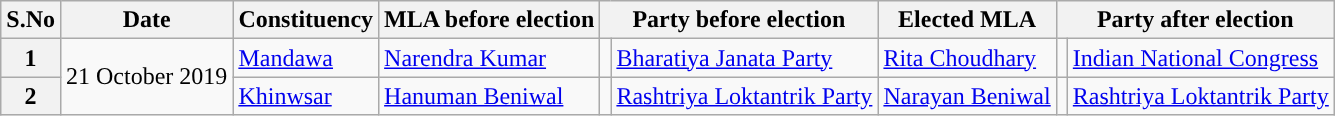<table class="wikitable sortable">
<tr>
<th>S.No</th>
<th>Date</th>
<th>Constituency</th>
<th>MLA before election</th>
<th colspan="2">Party before election</th>
<th>Elected MLA</th>
<th colspan="2">Party after election</th>
</tr>
<tr>
<th>1</th>
<td rowspan="2">21 October 2019</td>
<td><a href='#'>Mandawa</a></td>
<td><a href='#'>Narendra Kumar</a></td>
<td></td>
<td><a href='#'>Bharatiya Janata Party</a></td>
<td><a href='#'>Rita Choudhary</a></td>
<td></td>
<td><a href='#'>Indian National Congress</a></td>
</tr>
<tr>
<th>2</th>
<td><a href='#'>Khinwsar</a></td>
<td><a href='#'>Hanuman Beniwal</a></td>
<td></td>
<td><a href='#'>Rashtriya Loktantrik Party</a></td>
<td><a href='#'>Narayan Beniwal</a></td>
<td></td>
<td><a href='#'>Rashtriya Loktantrik Party</a></td>
</tr>
</table>
